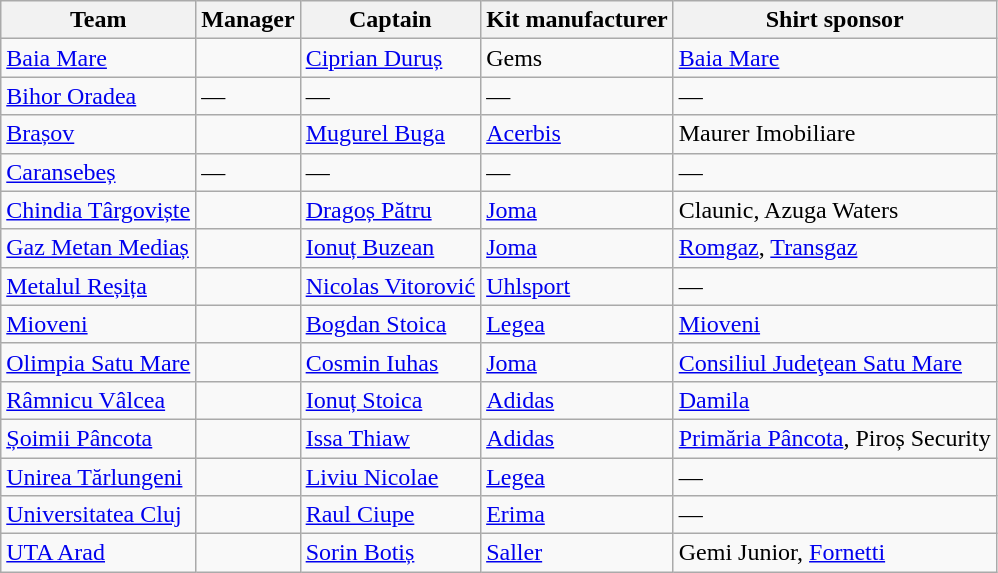<table class="wikitable sortable" style="text-align: left;">
<tr>
<th>Team</th>
<th>Manager</th>
<th>Captain</th>
<th>Kit manufacturer</th>
<th>Shirt sponsor</th>
</tr>
<tr>
<td><a href='#'>Baia Mare</a></td>
<td> </td>
<td> <a href='#'>Ciprian Duruș</a></td>
<td>Gems</td>
<td><a href='#'>Baia Mare</a></td>
</tr>
<tr>
<td><a href='#'>Bihor Oradea</a></td>
<td>—</td>
<td>—</td>
<td>—</td>
<td>—</td>
</tr>
<tr>
<td><a href='#'>Brașov</a></td>
<td> </td>
<td> <a href='#'>Mugurel Buga</a></td>
<td><a href='#'>Acerbis</a></td>
<td>Maurer Imobiliare</td>
</tr>
<tr>
<td><a href='#'>Caransebeș</a></td>
<td>—</td>
<td>—</td>
<td>—</td>
<td>—</td>
</tr>
<tr>
<td><a href='#'>Chindia Târgoviște</a></td>
<td> </td>
<td>  <a href='#'>Dragoș Pătru</a></td>
<td><a href='#'>Joma</a></td>
<td>Claunic, Azuga Waters</td>
</tr>
<tr>
<td><a href='#'>Gaz Metan Mediaș</a></td>
<td> </td>
<td>  <a href='#'>Ionuț Buzean</a></td>
<td><a href='#'>Joma</a></td>
<td><a href='#'>Romgaz</a>, <a href='#'>Transgaz</a></td>
</tr>
<tr>
<td><a href='#'>Metalul Reșița</a></td>
<td> </td>
<td> <a href='#'>Nicolas Vitorović</a></td>
<td><a href='#'>Uhlsport</a></td>
<td>—</td>
</tr>
<tr>
<td><a href='#'>Mioveni</a></td>
<td> </td>
<td> <a href='#'>Bogdan Stoica</a></td>
<td><a href='#'>Legea</a></td>
<td><a href='#'>Mioveni</a></td>
</tr>
<tr>
<td><a href='#'>Olimpia Satu Mare</a></td>
<td> </td>
<td> <a href='#'>Cosmin Iuhas</a></td>
<td><a href='#'>Joma</a></td>
<td><a href='#'>Consiliul Judeţean Satu Mare</a></td>
</tr>
<tr>
<td><a href='#'>Râmnicu Vâlcea</a></td>
<td> </td>
<td> <a href='#'>Ionuț Stoica</a></td>
<td><a href='#'>Adidas</a></td>
<td><a href='#'>Damila</a></td>
</tr>
<tr>
<td><a href='#'>Șoimii Pâncota</a></td>
<td> </td>
<td> <a href='#'>Issa Thiaw</a></td>
<td><a href='#'>Adidas</a></td>
<td><a href='#'>Primăria Pâncota</a>, Piroș Security</td>
</tr>
<tr>
<td><a href='#'>Unirea Tărlungeni</a></td>
<td> </td>
<td> <a href='#'>Liviu Nicolae</a></td>
<td><a href='#'>Legea</a></td>
<td>—</td>
</tr>
<tr>
<td><a href='#'>Universitatea Cluj</a></td>
<td> </td>
<td>  <a href='#'>Raul Ciupe</a></td>
<td><a href='#'>Erima</a></td>
<td>—</td>
</tr>
<tr>
<td><a href='#'>UTA Arad</a></td>
<td> </td>
<td> <a href='#'>Sorin Botiș</a></td>
<td><a href='#'>Saller</a></td>
<td>Gemi Junior, <a href='#'>Fornetti</a></td>
</tr>
</table>
